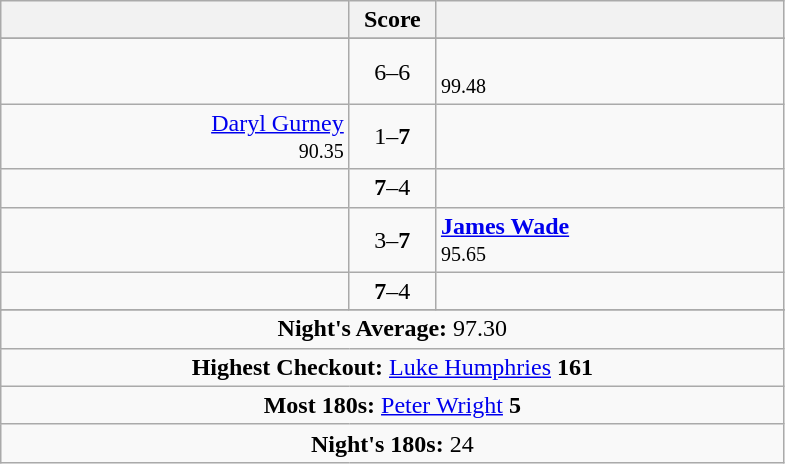<table class=wikitable style="text-align:center">
<tr>
<th width=225></th>
<th width=50>Score</th>
<th width=225></th>
</tr>
<tr align=center>
</tr>
<tr align=left>
<td align=right></td>
<td align=center>6–6</td>
<td><br><small><span>99.48</span></small></td>
</tr>
<tr align=left>
<td align=right><a href='#'>Daryl Gurney</a>  <br><small><span>90.35</span></small></td>
<td align=center>1–<strong>7</strong></td>
<td></td>
</tr>
<tr align=left>
<td align=right></td>
<td align=center><strong>7</strong>–4</td>
<td></td>
</tr>
<tr align=left>
<td align=right></td>
<td align=center>3–<strong>7</strong></td>
<td> <strong><a href='#'>James Wade</a></strong> <br><small><span>95.65</span></small></td>
</tr>
<tr align=left>
<td align=right></td>
<td align=center><strong>7</strong>–4</td>
<td></td>
</tr>
<tr align=center>
</tr>
<tr align=center>
<td colspan="3"><strong>Night's Average:</strong> 97.30</td>
</tr>
<tr align=center>
<td colspan="3"><strong>Highest Checkout:</strong>   <a href='#'>Luke Humphries</a> <strong>161</strong></td>
</tr>
<tr align=center>
<td colspan="3"><strong>Most 180s:</strong>  <a href='#'>Peter Wright</a> <strong>5</strong></td>
</tr>
<tr align=center>
<td colspan="3"><strong>Night's 180s:</strong> 24</td>
</tr>
</table>
